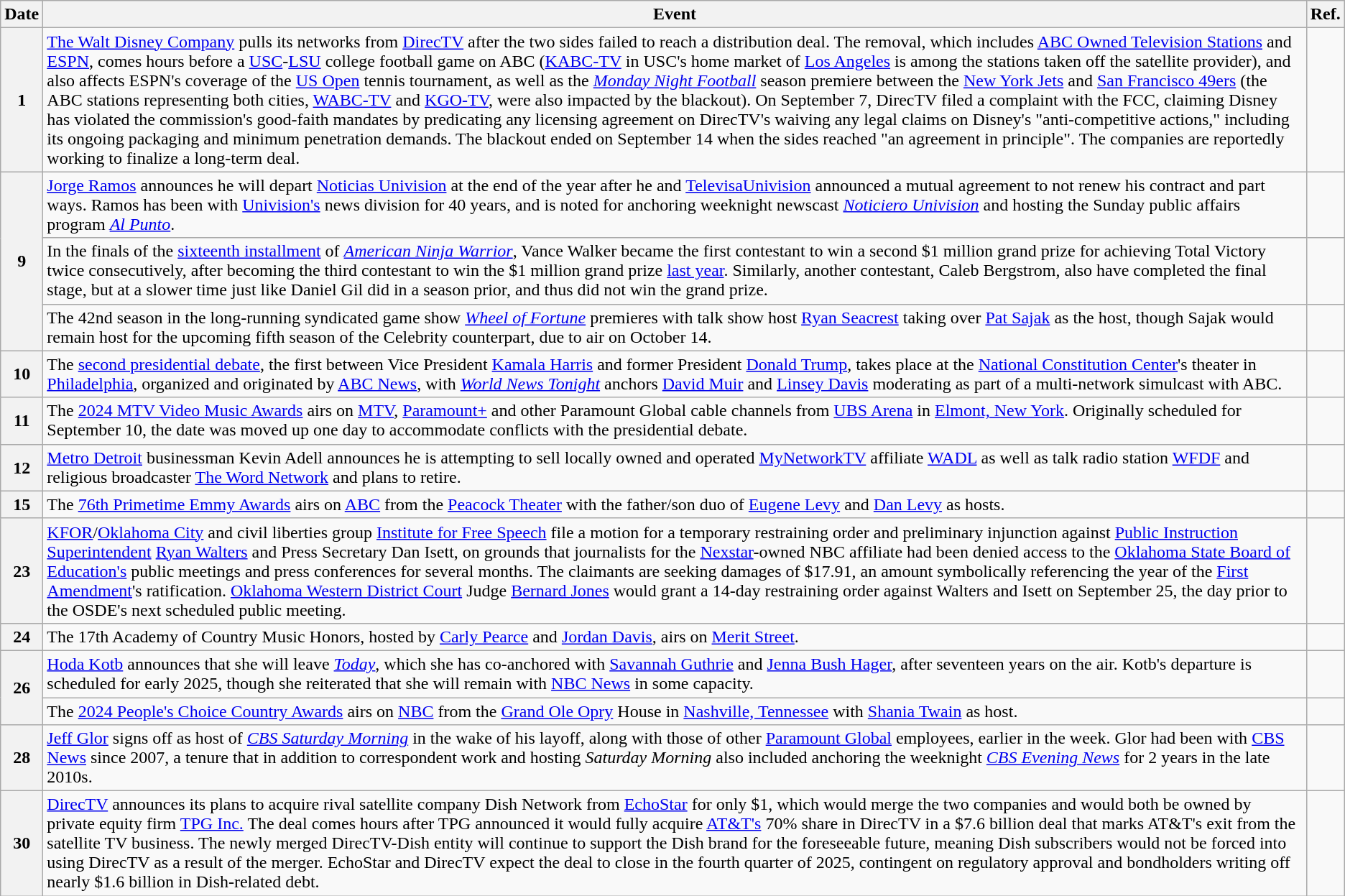<table class="wikitable sortable">
<tr>
<th>Date</th>
<th>Event</th>
<th>Ref.</th>
</tr>
<tr>
<th>1</th>
<td><a href='#'>The Walt Disney Company</a> pulls its networks from <a href='#'>DirecTV</a> after the two sides failed to reach a distribution deal. The removal, which includes <a href='#'>ABC Owned Television Stations</a> and <a href='#'>ESPN</a>, comes hours before a <a href='#'>USC</a>-<a href='#'>LSU</a> college football game on ABC (<a href='#'>KABC-TV</a> in USC's home market of <a href='#'>Los Angeles</a> is among the stations taken off the satellite provider), and also affects ESPN's coverage of the <a href='#'>US Open</a> tennis tournament, as well as the <em><a href='#'>Monday Night Football</a></em> season premiere between the <a href='#'>New York Jets</a> and <a href='#'>San Francisco 49ers</a> (the ABC stations representing both cities, <a href='#'>WABC-TV</a> and <a href='#'>KGO-TV</a>, were also impacted by the blackout). On September 7, DirecTV filed a complaint with the FCC, claiming Disney has violated the commission's good-faith mandates by predicating any licensing agreement on DirecTV's waiving any legal claims on Disney's "anti-competitive actions," including its ongoing packaging and minimum penetration demands. The blackout ended on September 14 when the sides reached "an agreement in principle". The companies are reportedly working to finalize a long-term deal.</td>
<td><br></td>
</tr>
<tr>
<th rowspan=3>9</th>
<td><a href='#'>Jorge Ramos</a> announces he will depart <a href='#'>Noticias Univision</a> at the end of the year after he and <a href='#'>TelevisaUnivision</a> announced a mutual agreement to not renew his contract and part ways. Ramos has been with <a href='#'>Univision's</a> news division for 40 years, and is noted for anchoring weeknight newscast <em><a href='#'>Noticiero Univision</a></em> and hosting the Sunday public affairs program <em><a href='#'>Al Punto</a></em>.</td>
<td></td>
</tr>
<tr>
<td>In the finals of the <a href='#'>sixteenth installment</a> of <em><a href='#'>American Ninja Warrior</a></em>, Vance Walker became the first contestant to win a second $1 million grand prize for achieving Total Victory twice consecutively, after becoming the third contestant to win the $1 million grand prize <a href='#'>last year</a>. Similarly, another contestant, Caleb Bergstrom, also have completed the final stage, but at a slower time just like Daniel Gil did in a season prior, and thus did not win the grand prize.</td>
<td></td>
</tr>
<tr>
<td>The 42nd season in the long-running syndicated game show <em><a href='#'>Wheel of Fortune</a></em> premieres with talk show host <a href='#'>Ryan Seacrest</a> taking over <a href='#'>Pat Sajak</a> as the host, though Sajak would remain host for the upcoming fifth season of the Celebrity counterpart, due to air on October 14.</td>
<td></td>
</tr>
<tr>
<th>10</th>
<td>The <a href='#'>second presidential debate</a>, the first between Vice President <a href='#'>Kamala Harris</a> and former President <a href='#'>Donald Trump</a>, takes place at the <a href='#'>National Constitution Center</a>'s theater in <a href='#'>Philadelphia</a>, organized and originated by <a href='#'>ABC News</a>, with <em><a href='#'>World News Tonight</a></em> anchors <a href='#'>David Muir</a> and <a href='#'>Linsey Davis</a> moderating as part of a multi-network simulcast with ABC.</td>
<td></td>
</tr>
<tr>
<th>11</th>
<td>The <a href='#'>2024 MTV Video Music Awards</a> airs on <a href='#'>MTV</a>, <a href='#'>Paramount+</a> and other Paramount Global cable channels from <a href='#'>UBS Arena</a> in <a href='#'>Elmont, New York</a>. Originally scheduled for September 10, the date was moved up one day to accommodate conflicts with the presidential debate.</td>
<td></td>
</tr>
<tr>
<th>12</th>
<td><a href='#'>Metro Detroit</a> businessman Kevin Adell announces he is attempting to sell locally owned and operated <a href='#'>MyNetworkTV</a> affiliate <a href='#'>WADL</a> as well as talk radio station <a href='#'>WFDF</a> and religious broadcaster <a href='#'>The Word Network</a> and plans to retire.</td>
<td></td>
</tr>
<tr>
<th>15</th>
<td>The <a href='#'>76th Primetime Emmy Awards</a> airs on <a href='#'>ABC</a> from the <a href='#'>Peacock Theater</a> with the father/son duo of <a href='#'>Eugene Levy</a> and <a href='#'>Dan Levy</a> as hosts.</td>
<td></td>
</tr>
<tr>
<th>23</th>
<td><a href='#'>KFOR</a>/<a href='#'>Oklahoma City</a> and civil liberties group <a href='#'>Institute for Free Speech</a> file a motion for a temporary restraining order and preliminary injunction against <a href='#'>Public Instruction Superintendent</a> <a href='#'>Ryan Walters</a> and Press Secretary Dan Isett, on grounds that journalists for the <a href='#'>Nexstar</a>-owned NBC affiliate had been denied access to the <a href='#'>Oklahoma State Board of Education's</a> public meetings and press conferences for several months. The claimants are seeking damages of $17.91, an amount symbolically referencing the year of the <a href='#'>First Amendment</a>'s ratification. <a href='#'>Oklahoma Western District Court</a> Judge <a href='#'>Bernard Jones</a> would grant a 14-day restraining order against Walters and Isett on September 25, the day prior to the OSDE's next scheduled public meeting.</td>
<td><br></td>
</tr>
<tr>
<th>24</th>
<td>The 17th Academy of Country Music Honors, hosted by <a href='#'>Carly Pearce</a> and <a href='#'>Jordan Davis</a>, airs on <a href='#'>Merit Street</a>.</td>
<td></td>
</tr>
<tr>
<th rowspan="2">26</th>
<td><a href='#'>Hoda Kotb</a> announces that she will leave <em><a href='#'>Today</a></em>, which she has co-anchored with <a href='#'>Savannah Guthrie</a> and <a href='#'>Jenna Bush Hager</a>, after seventeen years on the air. Kotb's departure is scheduled for early 2025, though she reiterated that she will remain with <a href='#'>NBC News</a> in some capacity.</td>
<td></td>
</tr>
<tr>
<td>The <a href='#'>2024 People's Choice Country Awards</a> airs on <a href='#'>NBC</a> from the <a href='#'>Grand Ole Opry</a> House in <a href='#'>Nashville, Tennessee</a> with <a href='#'>Shania Twain</a> as host.</td>
<td></td>
</tr>
<tr>
<th>28</th>
<td><a href='#'>Jeff Glor</a> signs off as host of <em><a href='#'>CBS Saturday Morning</a></em> in the wake of his layoff, along with those of other <a href='#'>Paramount Global</a> employees, earlier in the week. Glor had been with <a href='#'>CBS News</a> since 2007, a tenure that in addition to correspondent work and hosting <em>Saturday Morning</em> also included anchoring the weeknight <em><a href='#'>CBS Evening News</a></em> for 2 years in the late 2010s.</td>
<td></td>
</tr>
<tr>
<th>30</th>
<td><a href='#'>DirecTV</a> announces its plans to acquire rival satellite company Dish Network from <a href='#'>EchoStar</a> for only $1, which would merge the two companies and would both be owned by private equity firm <a href='#'>TPG Inc.</a> The deal comes hours after TPG announced it would fully acquire <a href='#'>AT&T's</a> 70% share in DirecTV in a $7.6 billion deal that marks AT&T's exit from the satellite TV business. The newly merged DirecTV-Dish entity will continue to support the Dish brand for the foreseeable future, meaning Dish subscribers would not be forced into using DirecTV as a result of the merger. EchoStar and DirecTV expect the deal to close in the fourth quarter of 2025, contingent on regulatory approval and bondholders writing off nearly $1.6 billion in Dish-related debt.</td>
<td><br></td>
</tr>
</table>
